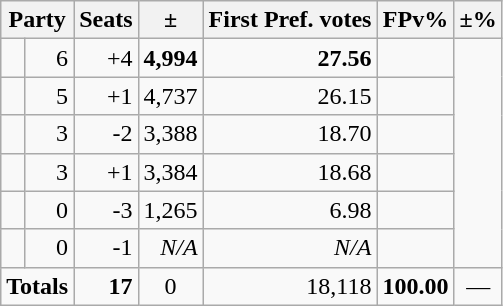<table class=wikitable>
<tr>
<th colspan=2 align=center>Party</th>
<th valign=top>Seats</th>
<th valign=top>±</th>
<th valign=top>First Pref. votes</th>
<th valign=top>FPv%</th>
<th valign=top>±%</th>
</tr>
<tr>
<td></td>
<td align=right>6</td>
<td align=right>+4</td>
<td align=right><strong>4,994</strong></td>
<td align=right><strong>27.56</strong></td>
<td align=right></td>
</tr>
<tr>
<td></td>
<td align=right>5</td>
<td align=right>+1</td>
<td align=right>4,737</td>
<td align=right>26.15</td>
<td align=right></td>
</tr>
<tr>
<td></td>
<td align=right>3</td>
<td align=right>-2</td>
<td align=right>3,388</td>
<td align=right>18.70</td>
<td align=right></td>
</tr>
<tr>
<td></td>
<td align=right>3</td>
<td align=right>+1</td>
<td align=right>3,384</td>
<td align=right>18.68</td>
<td align=right></td>
</tr>
<tr>
<td></td>
<td align=right>0</td>
<td align=right>-3</td>
<td align=right>1,265</td>
<td align=right>6.98</td>
<td align=right></td>
</tr>
<tr>
<td></td>
<td align=right>0</td>
<td align=right>-1</td>
<td align=right><em>N/A</em></td>
<td align=right><em>N/A</em></td>
<td align=right></td>
</tr>
<tr>
<td colspan=2 align=center><strong>Totals</strong></td>
<td align=right><strong>17</strong></td>
<td align=center>0</td>
<td align=right>18,118</td>
<td align=center><strong>100.00</strong></td>
<td align=center>—</td>
</tr>
</table>
